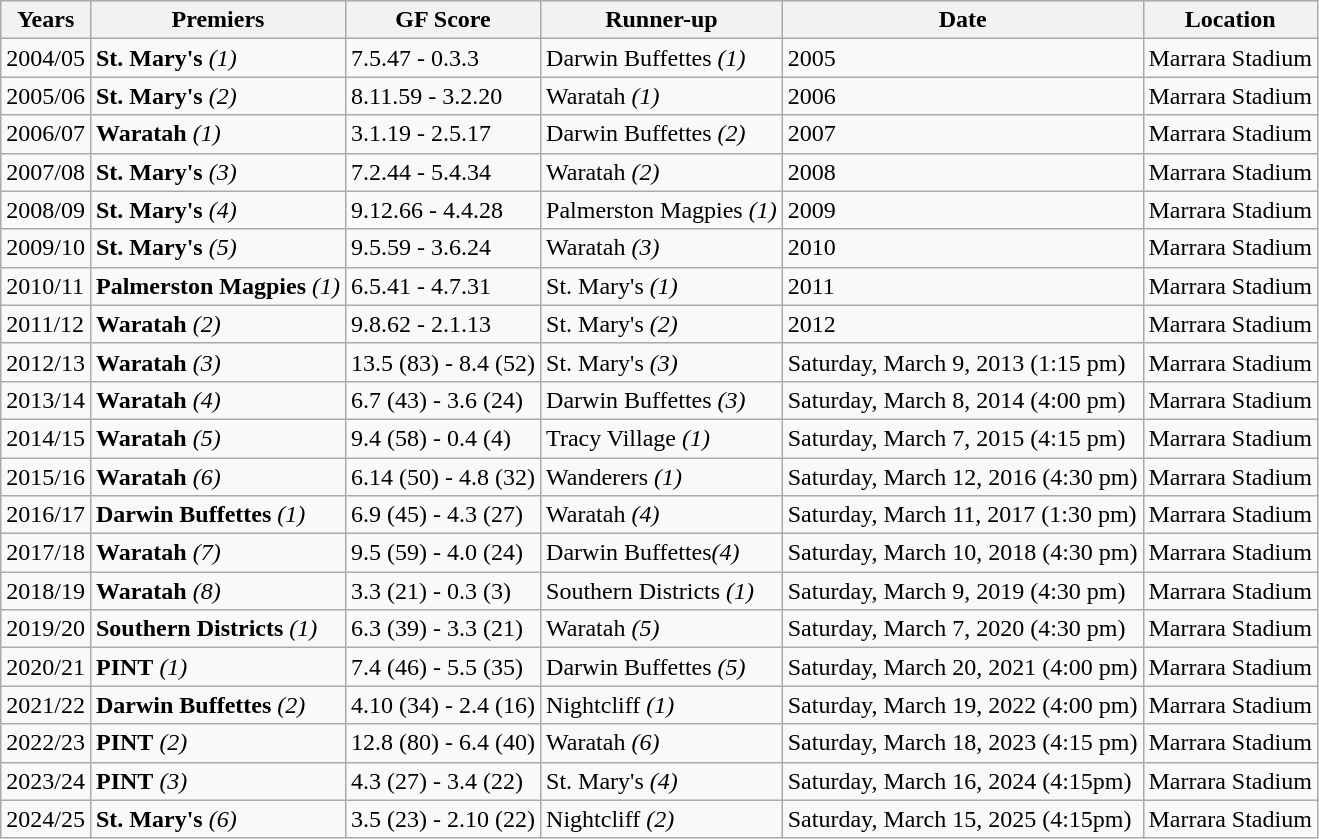<table class="wikitable" style="text-align:left;">
<tr style="background:#efefef;">
<th>Years</th>
<th>Premiers</th>
<th>GF Score</th>
<th>Runner-up</th>
<th>Date</th>
<th>Location</th>
</tr>
<tr>
<td>2004/05</td>
<td><strong>St. Mary's</strong> <em>(1)</em></td>
<td>7.5.47 - 0.3.3</td>
<td>Darwin Buffettes <em>(1)</em></td>
<td>2005</td>
<td>Marrara Stadium</td>
</tr>
<tr>
<td>2005/06</td>
<td><strong>St. Mary's</strong> <em>(2)</em></td>
<td>8.11.59 - 3.2.20</td>
<td>Waratah <em>(1)</em></td>
<td>2006</td>
<td>Marrara Stadium</td>
</tr>
<tr>
<td>2006/07</td>
<td><strong>Waratah</strong> <em>(1)</em></td>
<td>3.1.19 - 2.5.17</td>
<td>Darwin Buffettes <em>(2)</em></td>
<td>2007</td>
<td>Marrara Stadium</td>
</tr>
<tr>
<td>2007/08</td>
<td><strong>St. Mary's</strong> <em>(3)</em></td>
<td>7.2.44 - 5.4.34</td>
<td>Waratah <em>(2)</em></td>
<td>2008</td>
<td>Marrara Stadium</td>
</tr>
<tr>
<td>2008/09</td>
<td><strong>St. Mary's</strong> <em>(4)</em></td>
<td>9.12.66 - 4.4.28</td>
<td>Palmerston Magpies <em>(1)</em></td>
<td>2009</td>
<td>Marrara Stadium</td>
</tr>
<tr>
<td>2009/10</td>
<td><strong>St. Mary's</strong> <em>(5)</em></td>
<td>9.5.59 - 3.6.24</td>
<td>Waratah <em>(3)</em></td>
<td>2010</td>
<td>Marrara Stadium</td>
</tr>
<tr>
<td>2010/11</td>
<td><strong>Palmerston Magpies</strong> <em>(1)</em></td>
<td>6.5.41 - 4.7.31</td>
<td>St. Mary's <em>(1)</em></td>
<td>2011</td>
<td>Marrara Stadium</td>
</tr>
<tr>
<td>2011/12</td>
<td><strong>Waratah</strong> <em>(2)</em></td>
<td>9.8.62 - 2.1.13</td>
<td>St. Mary's <em>(2)</em></td>
<td>2012</td>
<td>Marrara Stadium</td>
</tr>
<tr>
<td>2012/13</td>
<td><strong>Waratah</strong> <em>(3)</em></td>
<td>13.5 (83) - 8.4 (52)</td>
<td>St. Mary's <em>(3)</em></td>
<td>Saturday, March 9, 2013 (1:15 pm)</td>
<td>Marrara Stadium</td>
</tr>
<tr>
<td>2013/14</td>
<td><strong>Waratah</strong> <em>(4)</em></td>
<td>6.7 (43) - 3.6 (24)</td>
<td>Darwin Buffettes <em>(3)</em></td>
<td>Saturday, March 8, 2014 (4:00 pm)</td>
<td>Marrara Stadium</td>
</tr>
<tr>
<td>2014/15</td>
<td><strong>Waratah</strong> <em>(5)</em></td>
<td>9.4 (58) - 0.4 (4)</td>
<td>Tracy Village <em>(1)</em></td>
<td>Saturday, March 7, 2015 (4:15 pm)</td>
<td>Marrara Stadium</td>
</tr>
<tr>
<td>2015/16</td>
<td><strong>Waratah</strong> <em>(6)</em></td>
<td>6.14 (50) - 4.8 (32)</td>
<td>Wanderers <em>(1)</em></td>
<td>Saturday, March 12, 2016 (4:30 pm)</td>
<td>Marrara Stadium</td>
</tr>
<tr>
<td>2016/17</td>
<td><strong>Darwin Buffettes</strong> <em>(1)</em></td>
<td>6.9 (45) - 4.3 (27)</td>
<td>Waratah <em>(4)</em></td>
<td>Saturday, March 11, 2017 (1:30 pm)</td>
<td>Marrara Stadium</td>
</tr>
<tr>
<td>2017/18</td>
<td><strong>Waratah</strong> <em>(7)</em></td>
<td>9.5 (59) - 4.0 (24)</td>
<td>Darwin Buffettes<em>(4)</em></td>
<td>Saturday, March 10, 2018 (4:30 pm)</td>
<td>Marrara Stadium</td>
</tr>
<tr>
<td>2018/19</td>
<td><strong>Waratah</strong> <em>(8)</em></td>
<td>3.3 (21) - 0.3 (3)</td>
<td>Southern Districts <em>(1)</em></td>
<td>Saturday, March 9, 2019 (4:30 pm)</td>
<td>Marrara Stadium</td>
</tr>
<tr>
<td>2019/20</td>
<td><strong>Southern Districts</strong> <em>(1)</em></td>
<td>6.3 (39) - 3.3 (21)</td>
<td>Waratah <em>(5)</em></td>
<td>Saturday, March 7, 2020 (4:30 pm)</td>
<td>Marrara Stadium</td>
</tr>
<tr>
<td>2020/21</td>
<td><strong>PINT</strong> <em>(1)</em></td>
<td>7.4 (46) - 5.5 (35)</td>
<td>Darwin Buffettes <em>(5)</em></td>
<td>Saturday, March 20, 2021 (4:00 pm)</td>
<td>Marrara Stadium</td>
</tr>
<tr>
<td>2021/22</td>
<td><strong>Darwin Buffettes</strong> <em>(2)</em></td>
<td>4.10 (34) - 2.4 (16)</td>
<td>Nightcliff <em>(1)</em></td>
<td>Saturday, March 19, 2022 (4:00 pm)</td>
<td>Marrara Stadium</td>
</tr>
<tr>
<td>2022/23</td>
<td><strong>PINT</strong> <em>(2)</em></td>
<td>12.8 (80) - 6.4 (40)</td>
<td>Waratah <em>(6)</em></td>
<td>Saturday, March 18, 2023 (4:15 pm)</td>
<td>Marrara Stadium</td>
</tr>
<tr>
<td>2023/24</td>
<td><strong>PINT</strong> <em>(3)</em></td>
<td>4.3 (27) - 3.4 (22)</td>
<td>St. Mary's <em>(4)</em></td>
<td>Saturday, March 16, 2024 (4:15pm)</td>
<td>Marrara Stadium</td>
</tr>
<tr>
<td>2024/25</td>
<td><strong>St. Mary's</strong> <em>(6)</em></td>
<td>3.5 (23) - 2.10 (22)</td>
<td>Nightcliff <em>(2)</em></td>
<td>Saturday, March 15, 2025 (4:15pm)</td>
<td>Marrara Stadium</td>
</tr>
</table>
